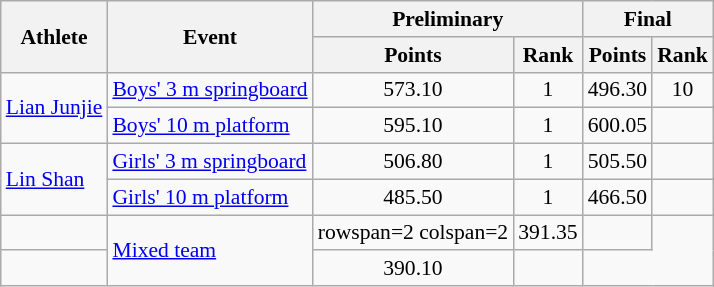<table class="wikitable" style="text-align:center;font-size:90%">
<tr>
<th rowspan=2>Athlete</th>
<th rowspan=2>Event</th>
<th colspan=2>Preliminary</th>
<th colspan=2>Final</th>
</tr>
<tr>
<th>Points</th>
<th>Rank</th>
<th>Points</th>
<th>Rank</th>
</tr>
<tr>
<td align=left rowspan=2><a href='#'>Lian Junjie</a></td>
<td align=left><a href='#'>Boys' 3 m springboard</a></td>
<td>573.10</td>
<td>1</td>
<td>496.30</td>
<td>10</td>
</tr>
<tr>
<td align=left><a href='#'>Boys' 10 m platform</a></td>
<td>595.10</td>
<td>1</td>
<td>600.05</td>
<td></td>
</tr>
<tr>
<td align=left rowspan=2><a href='#'>Lin Shan</a></td>
<td align=left><a href='#'>Girls' 3 m springboard</a></td>
<td>506.80</td>
<td>1</td>
<td>505.50</td>
<td></td>
</tr>
<tr>
<td align=left><a href='#'>Girls' 10 m platform</a></td>
<td>485.50</td>
<td>1</td>
<td>466.50</td>
<td></td>
</tr>
<tr>
<td align=left><br></td>
<td rowspan=2 align=left><a href='#'>Mixed team</a></td>
<td>rowspan=2 colspan=2 </td>
<td>391.35</td>
<td></td>
</tr>
<tr>
<td align=left><br></td>
<td>390.10</td>
<td></td>
</tr>
</table>
